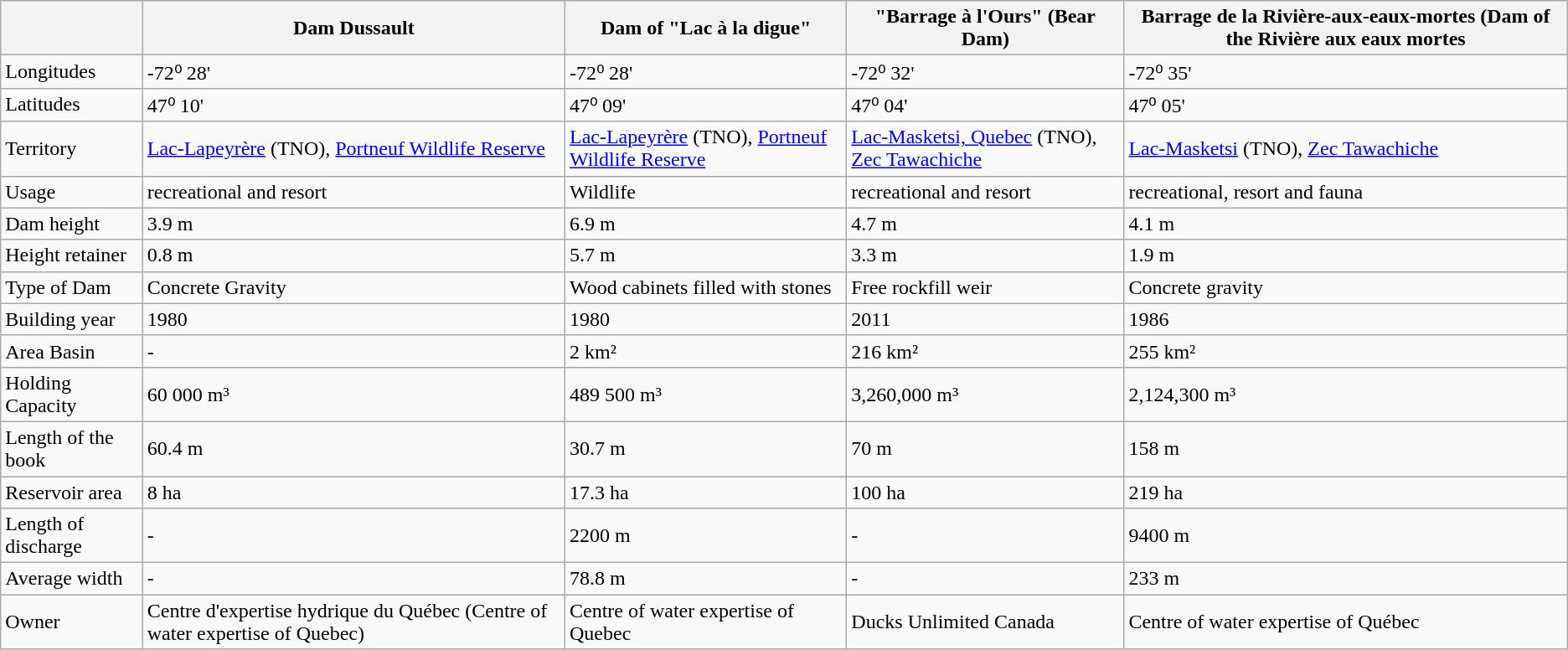<table class="wikitable" border="1">
<tr>
<th></th>
<th>Dam Dussault</th>
<th>Dam of "Lac à la digue"</th>
<th>"Barrage à l'Ours" (Bear Dam)</th>
<th>Barrage de la Rivière-aux-eaux-mortes (Dam of the Rivière aux eaux mortes</th>
</tr>
<tr>
<td>Longitudes</td>
<td>-72⁰ 28'</td>
<td>-72⁰ 28'</td>
<td>-72⁰ 32'</td>
<td>-72⁰ 35'</td>
</tr>
<tr>
<td>Latitudes</td>
<td>47⁰ 10'</td>
<td>47⁰ 09'</td>
<td>47⁰ 04'</td>
<td>47⁰ 05'</td>
</tr>
<tr>
<td>Territory</td>
<td><a href='#'>Lac-Lapeyrère</a> (TNO), <a href='#'>Portneuf Wildlife Reserve</a></td>
<td><a href='#'>Lac-Lapeyrère</a> (TNO), <a href='#'>Portneuf Wildlife Reserve</a></td>
<td><a href='#'>Lac-Masketsi, Quebec</a> (TNO), <a href='#'>Zec Tawachiche</a></td>
<td><a href='#'>Lac-Masketsi</a> (TNO), <a href='#'>Zec Tawachiche</a></td>
</tr>
<tr>
<td>Usage</td>
<td>recreational and resort</td>
<td>Wildlife</td>
<td>recreational and resort</td>
<td>recreational, resort and fauna</td>
</tr>
<tr>
<td>Dam height</td>
<td>3.9 m</td>
<td>6.9 m</td>
<td>4.7 m</td>
<td>4.1 m</td>
</tr>
<tr>
<td>Height retainer</td>
<td>0.8 m</td>
<td>5.7 m</td>
<td>3.3 m</td>
<td>1.9 m</td>
</tr>
<tr>
<td>Type of Dam</td>
<td>Concrete Gravity</td>
<td>Wood cabinets filled with stones</td>
<td>Free rockfill weir</td>
<td>Concrete gravity</td>
</tr>
<tr>
<td>Building year</td>
<td>1980</td>
<td>1980</td>
<td>2011</td>
<td>1986</td>
</tr>
<tr>
<td>Area Basin</td>
<td>-</td>
<td>2 km²</td>
<td>216 km²</td>
<td>255 km²</td>
</tr>
<tr>
<td>Holding Capacity</td>
<td>60 000 m³</td>
<td>489 500 m³</td>
<td>3,260,000 m³</td>
<td>2,124,300 m³</td>
</tr>
<tr>
<td>Length of the book</td>
<td>60.4 m</td>
<td>30.7 m</td>
<td>70 m</td>
<td>158 m</td>
</tr>
<tr>
<td>Reservoir area</td>
<td>8 ha</td>
<td>17.3 ha</td>
<td>100 ha</td>
<td>219 ha</td>
</tr>
<tr>
<td>Length of discharge</td>
<td>-</td>
<td>2200 m</td>
<td>-</td>
<td>9400 m</td>
</tr>
<tr>
<td>Average width</td>
<td>-</td>
<td>78.8 m</td>
<td>-</td>
<td>233 m</td>
</tr>
<tr>
<td>Owner</td>
<td>Centre d'expertise hydrique du Québec (Centre of water expertise of Quebec)</td>
<td>Centre of water expertise of Quebec</td>
<td>Ducks Unlimited Canada</td>
<td>Centre of water expertise of Québec</td>
</tr>
</table>
